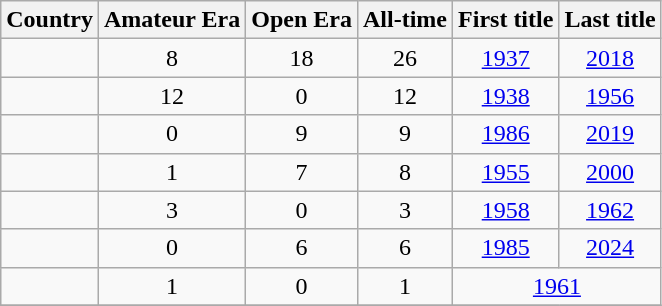<table class="wikitable sortable">
<tr>
<th>Country</th>
<th>Amateur Era</th>
<th>Open Era</th>
<th>All-time</th>
<th>First title</th>
<th>Last title</th>
</tr>
<tr>
<td></td>
<td align="center">8</td>
<td align="center">18</td>
<td align="center">26</td>
<td align="center"><a href='#'>1937</a></td>
<td align="center"><a href='#'>2018</a></td>
</tr>
<tr>
<td></td>
<td align="center">12</td>
<td align="center">0</td>
<td align="center">12</td>
<td align="center"><a href='#'>1938</a></td>
<td align="center"><a href='#'>1956</a></td>
</tr>
<tr>
<td></td>
<td align="center">0</td>
<td align="center">9</td>
<td align="center">9</td>
<td align="center"><a href='#'>1986</a></td>
<td align="center"><a href='#'>2019</a></td>
</tr>
<tr>
<td></td>
<td align="center">1</td>
<td align="center">7</td>
<td align="center">8</td>
<td align="center"><a href='#'>1955</a></td>
<td align="center"><a href='#'>2000</a></td>
</tr>
<tr>
<td></td>
<td align="center">3</td>
<td align="center">0</td>
<td align="center">3</td>
<td align="center"><a href='#'>1958</a></td>
<td align="center"><a href='#'>1962</a></td>
</tr>
<tr>
<td></td>
<td align="center">0</td>
<td align="center">6</td>
<td align="center">6</td>
<td align="center"><a href='#'>1985</a></td>
<td align="center"><a href='#'>2024</a></td>
</tr>
<tr>
<td></td>
<td align="center">1</td>
<td align="center">0</td>
<td align="center">1</td>
<td colspan="2" align="center"><a href='#'>1961</a></td>
</tr>
<tr>
</tr>
</table>
